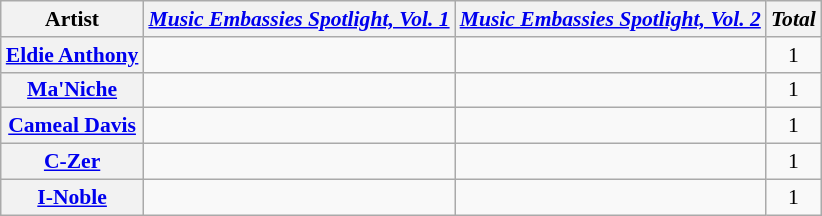<table class="wikitable sortable" style="text-align:center;font-size:90%;">
<tr style="vertical-align:bottom;">
<th>Artist</th>
<th><em><a href='#'>Music Embassies Spotlight, Vol. 1</a></em></th>
<th><em><a href='#'>Music Embassies Spotlight, Vol. 2</a> </em></th>
<th><em> Total </em></th>
</tr>
<tr>
<th><a href='#'>Eldie Anthony</a></th>
<td></td>
<td></td>
<td>1</td>
</tr>
<tr>
<th><a href='#'>Ma'Niche</a></th>
<td></td>
<td></td>
<td>1</td>
</tr>
<tr>
<th><a href='#'>Cameal Davis</a></th>
<td></td>
<td></td>
<td>1</td>
</tr>
<tr>
<th><a href='#'>C-Zer</a></th>
<td></td>
<td></td>
<td>1</td>
</tr>
<tr>
<th><a href='#'>I-Noble</a></th>
<td></td>
<td></td>
<td>1</td>
</tr>
</table>
